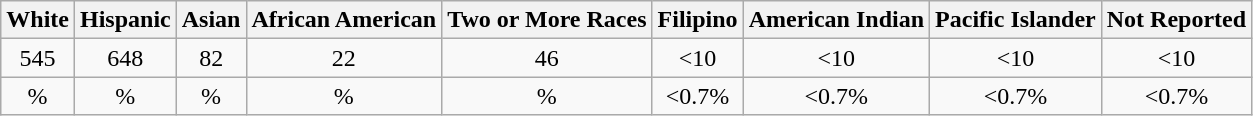<table class="wikitable"  style="margin-left:50px; text-align:center;">
<tr>
<th>White</th>
<th>Hispanic</th>
<th>Asian</th>
<th>African American</th>
<th>Two or More Races</th>
<th>Filipino</th>
<th>American Indian</th>
<th>Pacific Islander</th>
<th>Not Reported</th>
</tr>
<tr>
<td>545</td>
<td>648</td>
<td>82</td>
<td>22</td>
<td>46</td>
<td><10</td>
<td><10</td>
<td><10</td>
<td><10</td>
</tr>
<tr>
<td>%</td>
<td>%</td>
<td>%</td>
<td>%</td>
<td>%</td>
<td><0.7%</td>
<td><0.7%</td>
<td><0.7%</td>
<td><0.7%</td>
</tr>
</table>
